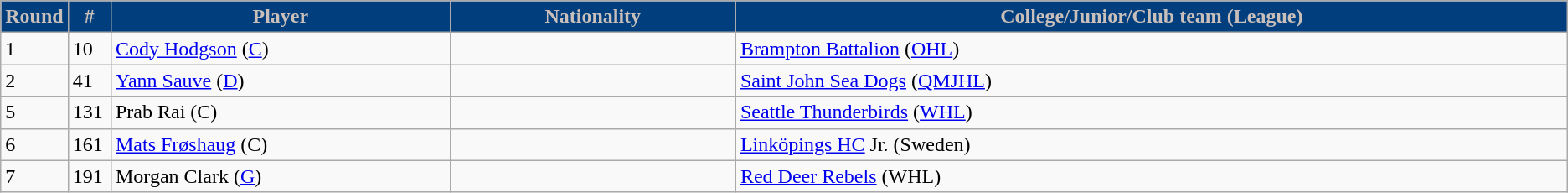<table class="wikitable">
<tr>
<th style="background:#003e7e;color:#c9c0bb;"  width="2.75%">Round</th>
<th style="background:#003e7e;color:#c9c0bb;"  width="2.75%">#</th>
<th style="background:#003e7e;color:#c9c0bb;"  width="22.0%">Player</th>
<th style="background:#003e7e;color:#c9c0bb;"  width="18.5%">Nationality</th>
<th style="background:#003e7e;color:#c9c0bb;"  width="100.0%">College/Junior/Club team (League)</th>
</tr>
<tr>
<td>1</td>
<td>10</td>
<td><a href='#'>Cody Hodgson</a> (<a href='#'>C</a>)</td>
<td></td>
<td><a href='#'>Brampton Battalion</a> (<a href='#'>OHL</a>)</td>
</tr>
<tr>
<td>2</td>
<td>41</td>
<td><a href='#'>Yann Sauve</a> (<a href='#'>D</a>)</td>
<td></td>
<td><a href='#'>Saint John Sea Dogs</a> (<a href='#'>QMJHL</a>)</td>
</tr>
<tr>
<td>5</td>
<td>131</td>
<td>Prab Rai (C)</td>
<td></td>
<td><a href='#'>Seattle Thunderbirds</a> (<a href='#'>WHL</a>)</td>
</tr>
<tr>
<td>6</td>
<td>161</td>
<td><a href='#'>Mats Frøshaug</a> (C)</td>
<td></td>
<td><a href='#'>Linköpings HC</a> Jr. (Sweden)</td>
</tr>
<tr>
<td>7</td>
<td>191</td>
<td>Morgan Clark (<a href='#'>G</a>)</td>
<td></td>
<td><a href='#'>Red Deer Rebels</a> (WHL)</td>
</tr>
</table>
